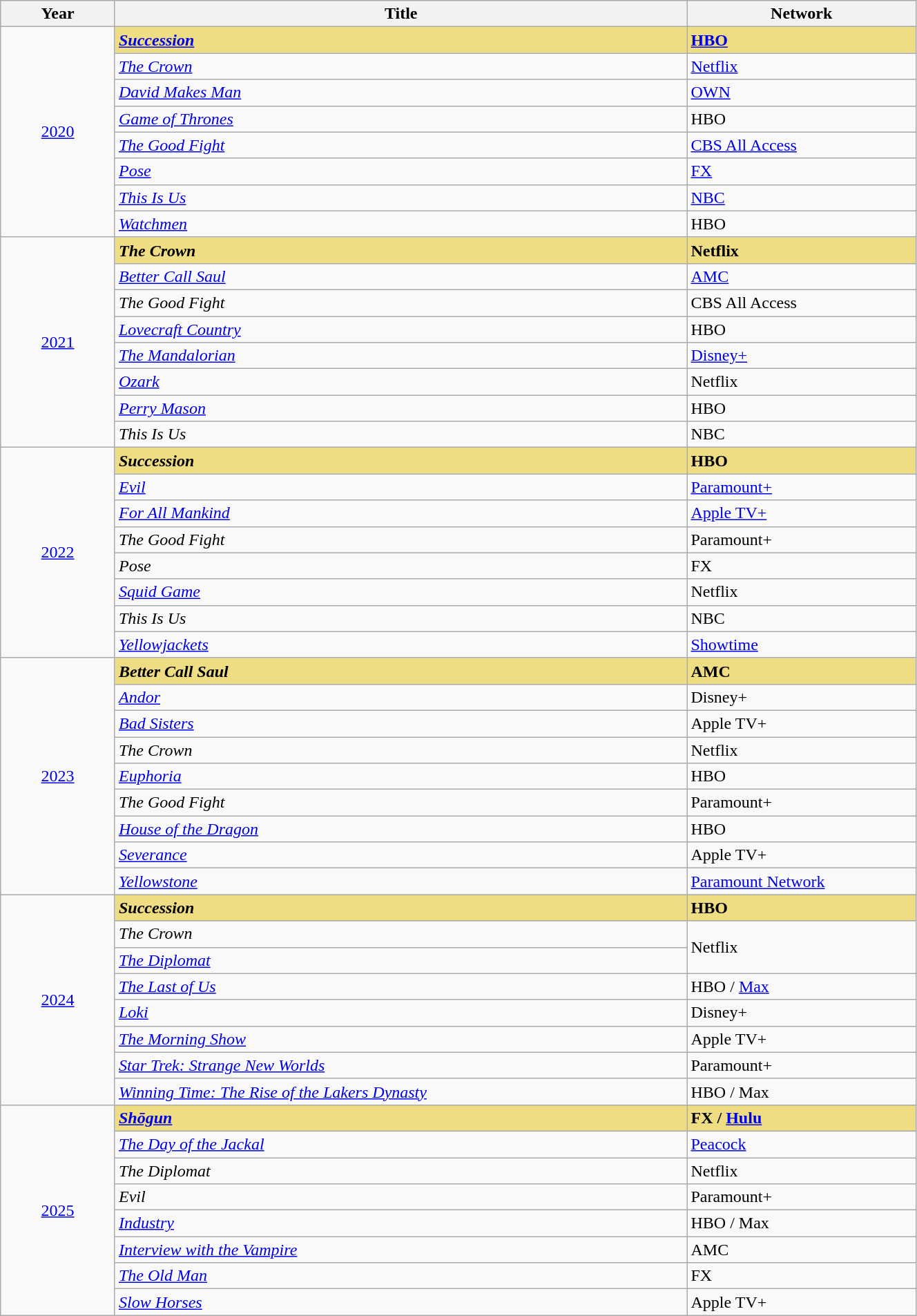<table class="wikitable" width="70%">
<tr>
<th width=5%>Year</th>
<th width=25%>Title</th>
<th width=10%>Network</th>
</tr>
<tr>
<td rowspan="8" style="text-align:center;"><a href='#'>2020</a><br></td>
<td style="background:#EEDD82;"><strong><em><a href='#'>Succession</a></em></strong></td>
<td style="background:#EEDD82;"><strong><a href='#'>HBO</a></strong></td>
</tr>
<tr>
<td><em><a href='#'>The Crown</a></em></td>
<td><a href='#'>Netflix</a></td>
</tr>
<tr>
<td><em><a href='#'>David Makes Man</a></em></td>
<td><a href='#'>OWN</a></td>
</tr>
<tr>
<td><em><a href='#'>Game of Thrones</a></em></td>
<td>HBO</td>
</tr>
<tr>
<td><em><a href='#'>The Good Fight</a></em></td>
<td><a href='#'>CBS All Access</a></td>
</tr>
<tr>
<td><em><a href='#'>Pose</a></em></td>
<td><a href='#'>FX</a></td>
</tr>
<tr>
<td><em><a href='#'>This Is Us</a></em></td>
<td><a href='#'>NBC</a></td>
</tr>
<tr>
<td><em><a href='#'>Watchmen</a></em></td>
<td>HBO</td>
</tr>
<tr>
<td rowspan="8" style="text-align:center;"><a href='#'>2021</a><br></td>
<td style="background:#EEDD82;"><strong><em>The Crown</em></strong></td>
<td style="background:#EEDD82;"><strong>Netflix</strong></td>
</tr>
<tr>
<td><em><a href='#'>Better Call Saul</a></em></td>
<td><a href='#'>AMC</a></td>
</tr>
<tr>
<td><em>The Good Fight</em></td>
<td>CBS All Access</td>
</tr>
<tr>
<td><em><a href='#'>Lovecraft Country</a></em></td>
<td>HBO</td>
</tr>
<tr>
<td><em><a href='#'>The Mandalorian</a></em></td>
<td><a href='#'>Disney+</a></td>
</tr>
<tr>
<td><em><a href='#'>Ozark</a></em></td>
<td>Netflix</td>
</tr>
<tr>
<td><em><a href='#'>Perry Mason</a></em></td>
<td>HBO</td>
</tr>
<tr>
<td><em>This Is Us</em></td>
<td>NBC</td>
</tr>
<tr>
<td rowspan="8" style="text-align:center;"><a href='#'>2022</a><br></td>
<td style="background:#EEDD82;"><strong><em>Succession</em></strong></td>
<td style="background:#EEDD82;"><strong>HBO</strong></td>
</tr>
<tr>
<td><em><a href='#'>Evil</a></em></td>
<td><a href='#'>Paramount+</a></td>
</tr>
<tr>
<td><em><a href='#'>For All Mankind</a></em></td>
<td><a href='#'>Apple TV+</a></td>
</tr>
<tr>
<td><em>The Good Fight</em></td>
<td>Paramount+</td>
</tr>
<tr>
<td><em>Pose</em></td>
<td>FX</td>
</tr>
<tr>
<td><em><a href='#'>Squid Game</a></em></td>
<td>Netflix</td>
</tr>
<tr>
<td><em>This Is Us</em></td>
<td>NBC</td>
</tr>
<tr>
<td><em><a href='#'>Yellowjackets</a></em></td>
<td><a href='#'>Showtime</a></td>
</tr>
<tr>
<td rowspan="9" style="text-align:center;"><a href='#'>2023</a><br></td>
<td style="background:#EEDD82;"><strong><em>Better Call Saul</em></strong></td>
<td style="background:#EEDD82;"><strong>AMC</strong></td>
</tr>
<tr>
<td><em><a href='#'>Andor</a></em></td>
<td>Disney+</td>
</tr>
<tr>
<td><em><a href='#'>Bad Sisters</a></em></td>
<td>Apple TV+</td>
</tr>
<tr>
<td><em>The Crown</em></td>
<td>Netflix</td>
</tr>
<tr>
<td><em><a href='#'>Euphoria</a></em></td>
<td>HBO</td>
</tr>
<tr>
<td><em>The Good Fight</em></td>
<td>Paramount+</td>
</tr>
<tr>
<td><em><a href='#'>House of the Dragon</a></em></td>
<td>HBO</td>
</tr>
<tr>
<td><em><a href='#'>Severance</a></em></td>
<td>Apple TV+</td>
</tr>
<tr>
<td><em><a href='#'>Yellowstone</a></em></td>
<td><a href='#'>Paramount Network</a></td>
</tr>
<tr>
<td rowspan="8" style="text-align:center;"><a href='#'>2024</a><br></td>
<td style="background:#EEDD82;"><strong><em>Succession</em></strong></td>
<td style="background:#EEDD82;"><strong>HBO</strong></td>
</tr>
<tr>
<td><em>The Crown</em></td>
<td rowspan="2">Netflix</td>
</tr>
<tr>
<td><em><a href='#'>The Diplomat</a></em></td>
</tr>
<tr>
<td><em><a href='#'>The Last of Us</a></em></td>
<td>HBO / <a href='#'>Max</a></td>
</tr>
<tr>
<td><em><a href='#'>Loki</a></em></td>
<td>Disney+</td>
</tr>
<tr>
<td><em><a href='#'>The Morning Show</a></em></td>
<td>Apple TV+</td>
</tr>
<tr>
<td><em><a href='#'>Star Trek: Strange New Worlds</a></em></td>
<td>Paramount+</td>
</tr>
<tr>
<td><em><a href='#'>Winning Time: The Rise of the Lakers Dynasty</a></em></td>
<td>HBO / Max</td>
</tr>
<tr>
<td rowspan="8" style="text-align:center;"><a href='#'>2025</a><br></td>
<td style="background:#EEDD82;"><strong><em><a href='#'>Shōgun</a></em></strong></td>
<td style="background:#EEDD82;"><strong>FX / <a href='#'>Hulu</a></strong></td>
</tr>
<tr>
<td><em><a href='#'>The Day of the Jackal</a></em></td>
<td><a href='#'>Peacock</a></td>
</tr>
<tr>
<td><em>The Diplomat</em></td>
<td>Netflix</td>
</tr>
<tr>
<td><em>Evil</em></td>
<td>Paramount+</td>
</tr>
<tr>
<td><em><a href='#'>Industry</a></em></td>
<td>HBO / Max</td>
</tr>
<tr>
<td><em><a href='#'>Interview with the Vampire</a></em></td>
<td>AMC</td>
</tr>
<tr>
<td><em><a href='#'>The Old Man</a></em></td>
<td>FX</td>
</tr>
<tr>
<td><em><a href='#'>Slow Horses</a></em></td>
<td>Apple TV+</td>
</tr>
</table>
